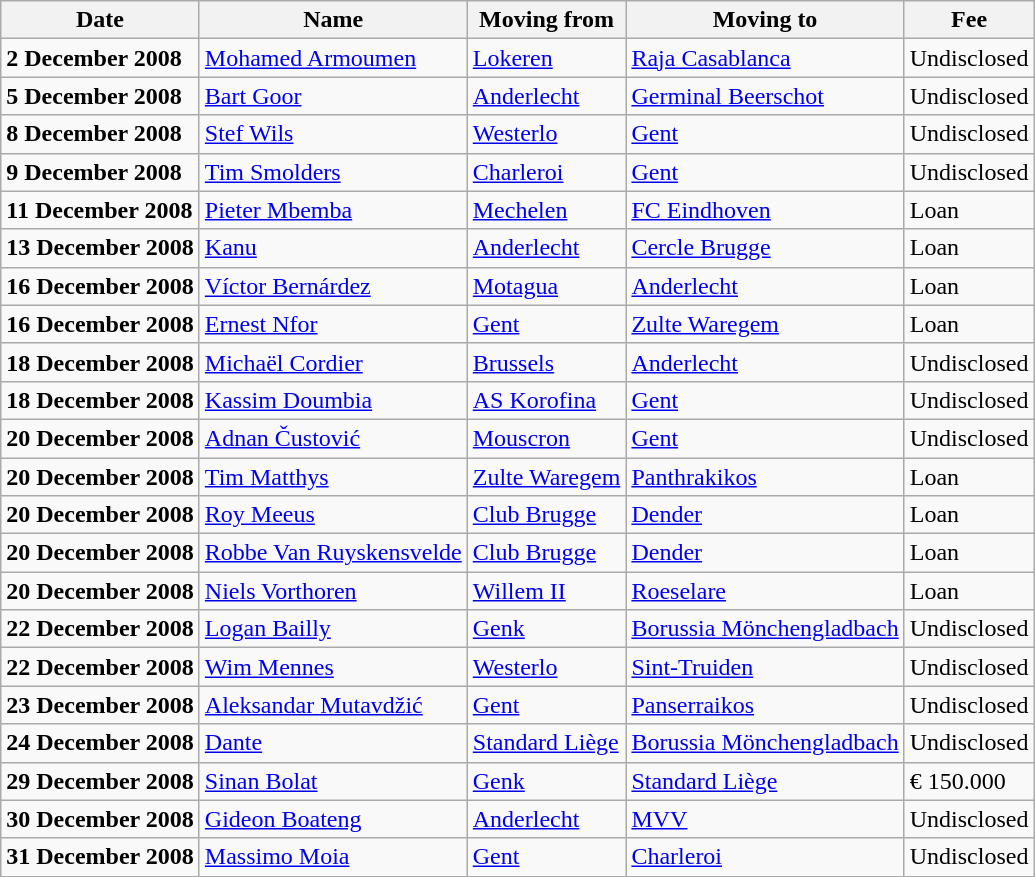<table class="wikitable sortable">
<tr>
<th>Date</th>
<th>Name</th>
<th>Moving from</th>
<th>Moving to</th>
<th>Fee</th>
</tr>
<tr>
<td><strong>2 December 2008</strong></td>
<td> <a href='#'>Mohamed Armoumen</a></td>
<td><a href='#'>Lokeren</a></td>
<td> <a href='#'>Raja Casablanca</a></td>
<td>Undisclosed </td>
</tr>
<tr>
<td><strong>5 December 2008</strong></td>
<td><a href='#'>Bart Goor</a></td>
<td><a href='#'>Anderlecht</a></td>
<td><a href='#'>Germinal Beerschot</a></td>
<td>Undisclosed </td>
</tr>
<tr>
<td><strong>8 December 2008</strong></td>
<td><a href='#'>Stef Wils</a></td>
<td><a href='#'>Westerlo</a></td>
<td><a href='#'>Gent</a></td>
<td>Undisclosed </td>
</tr>
<tr>
<td><strong>9 December 2008</strong></td>
<td><a href='#'>Tim Smolders</a></td>
<td><a href='#'>Charleroi</a></td>
<td><a href='#'>Gent</a></td>
<td>Undisclosed </td>
</tr>
<tr>
<td><strong>11 December 2008</strong></td>
<td><a href='#'>Pieter Mbemba</a></td>
<td><a href='#'>Mechelen</a></td>
<td> <a href='#'>FC Eindhoven</a></td>
<td>Loan </td>
</tr>
<tr>
<td><strong>13 December 2008</strong></td>
<td> <a href='#'>Kanu</a></td>
<td><a href='#'>Anderlecht</a></td>
<td><a href='#'>Cercle Brugge</a></td>
<td>Loan </td>
</tr>
<tr>
<td><strong>16 December 2008</strong></td>
<td> <a href='#'>Víctor Bernárdez</a></td>
<td> <a href='#'>Motagua</a></td>
<td><a href='#'>Anderlecht</a></td>
<td>Loan </td>
</tr>
<tr>
<td><strong>16 December 2008</strong></td>
<td> <a href='#'>Ernest Nfor</a></td>
<td><a href='#'>Gent</a></td>
<td><a href='#'>Zulte Waregem</a></td>
<td>Loan </td>
</tr>
<tr>
<td><strong>18 December 2008</strong></td>
<td><a href='#'>Michaël Cordier</a></td>
<td><a href='#'>Brussels</a></td>
<td><a href='#'>Anderlecht</a></td>
<td>Undisclosed </td>
</tr>
<tr>
<td><strong>18 December 2008</strong></td>
<td> <a href='#'>Kassim Doumbia</a></td>
<td> <a href='#'>AS Korofina</a></td>
<td><a href='#'>Gent</a></td>
<td>Undisclosed </td>
</tr>
<tr>
<td><strong>20 December 2008</strong></td>
<td> <a href='#'>Adnan Čustović</a></td>
<td><a href='#'>Mouscron</a></td>
<td><a href='#'>Gent</a></td>
<td>Undisclosed </td>
</tr>
<tr>
<td><strong>20 December 2008</strong></td>
<td><a href='#'>Tim Matthys</a></td>
<td><a href='#'>Zulte Waregem</a></td>
<td> <a href='#'>Panthrakikos</a></td>
<td>Loan </td>
</tr>
<tr>
<td><strong>20 December 2008</strong></td>
<td><a href='#'>Roy Meeus</a></td>
<td><a href='#'>Club Brugge</a></td>
<td><a href='#'>Dender</a></td>
<td>Loan </td>
</tr>
<tr>
<td><strong>20 December 2008</strong></td>
<td><a href='#'>Robbe Van Ruyskensvelde</a></td>
<td><a href='#'>Club Brugge</a></td>
<td><a href='#'>Dender</a></td>
<td>Loan </td>
</tr>
<tr>
<td><strong>20 December 2008</strong></td>
<td> <a href='#'>Niels Vorthoren</a></td>
<td> <a href='#'>Willem II</a></td>
<td><a href='#'>Roeselare</a></td>
<td>Loan </td>
</tr>
<tr>
<td><strong>22 December 2008</strong></td>
<td><a href='#'>Logan Bailly</a></td>
<td><a href='#'>Genk</a></td>
<td> <a href='#'>Borussia Mönchengladbach</a></td>
<td>Undisclosed </td>
</tr>
<tr>
<td><strong>22 December 2008</strong></td>
<td><a href='#'>Wim Mennes</a></td>
<td><a href='#'>Westerlo</a></td>
<td><a href='#'>Sint-Truiden</a></td>
<td>Undisclosed </td>
</tr>
<tr>
<td><strong>23 December 2008</strong></td>
<td> <a href='#'>Aleksandar Mutavdžić</a></td>
<td><a href='#'>Gent</a></td>
<td> <a href='#'>Panserraikos</a></td>
<td>Undisclosed </td>
</tr>
<tr>
<td><strong>24 December 2008</strong></td>
<td> <a href='#'>Dante</a></td>
<td><a href='#'>Standard Liège</a></td>
<td> <a href='#'>Borussia Mönchengladbach</a></td>
<td>Undisclosed </td>
</tr>
<tr>
<td><strong>29 December 2008</strong></td>
<td><a href='#'>Sinan Bolat</a></td>
<td><a href='#'>Genk</a></td>
<td><a href='#'>Standard Liège</a></td>
<td>€ 150.000 </td>
</tr>
<tr>
<td><strong>30 December 2008</strong></td>
<td> <a href='#'>Gideon Boateng</a></td>
<td><a href='#'>Anderlecht</a></td>
<td> <a href='#'>MVV</a></td>
<td>Undisclosed </td>
</tr>
<tr>
<td><strong>31 December 2008</strong></td>
<td><a href='#'>Massimo Moia</a></td>
<td><a href='#'>Gent</a></td>
<td><a href='#'>Charleroi</a></td>
<td>Undisclosed </td>
</tr>
</table>
